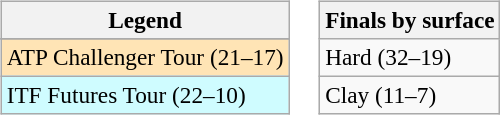<table>
<tr valign=top>
<td><br><table class=wikitable style=font-size:97%>
<tr>
<th>Legend</th>
</tr>
<tr bgcolor=e5d1cb>
</tr>
<tr bgcolor=moccasin>
<td>ATP Challenger Tour (21–17)</td>
</tr>
<tr bgcolor=cffcff>
<td>ITF Futures Tour (22–10)</td>
</tr>
</table>
</td>
<td><br><table class=wikitable style=font-size:97%>
<tr>
<th>Finals by surface</th>
</tr>
<tr>
<td>Hard (32–19)</td>
</tr>
<tr>
<td>Clay (11–7)</td>
</tr>
</table>
</td>
</tr>
</table>
